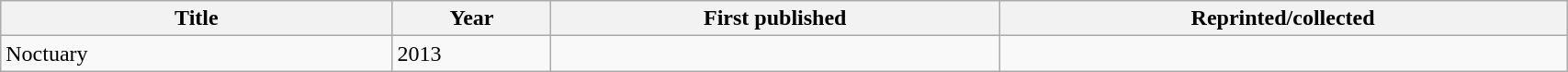<table class='wikitable sortable' width='90%'>
<tr>
<th width=25%>Title</th>
<th>Year</th>
<th>First published</th>
<th>Reprinted/collected</th>
</tr>
<tr>
<td>Noctuary</td>
<td>2013</td>
<td></td>
</tr>
</table>
